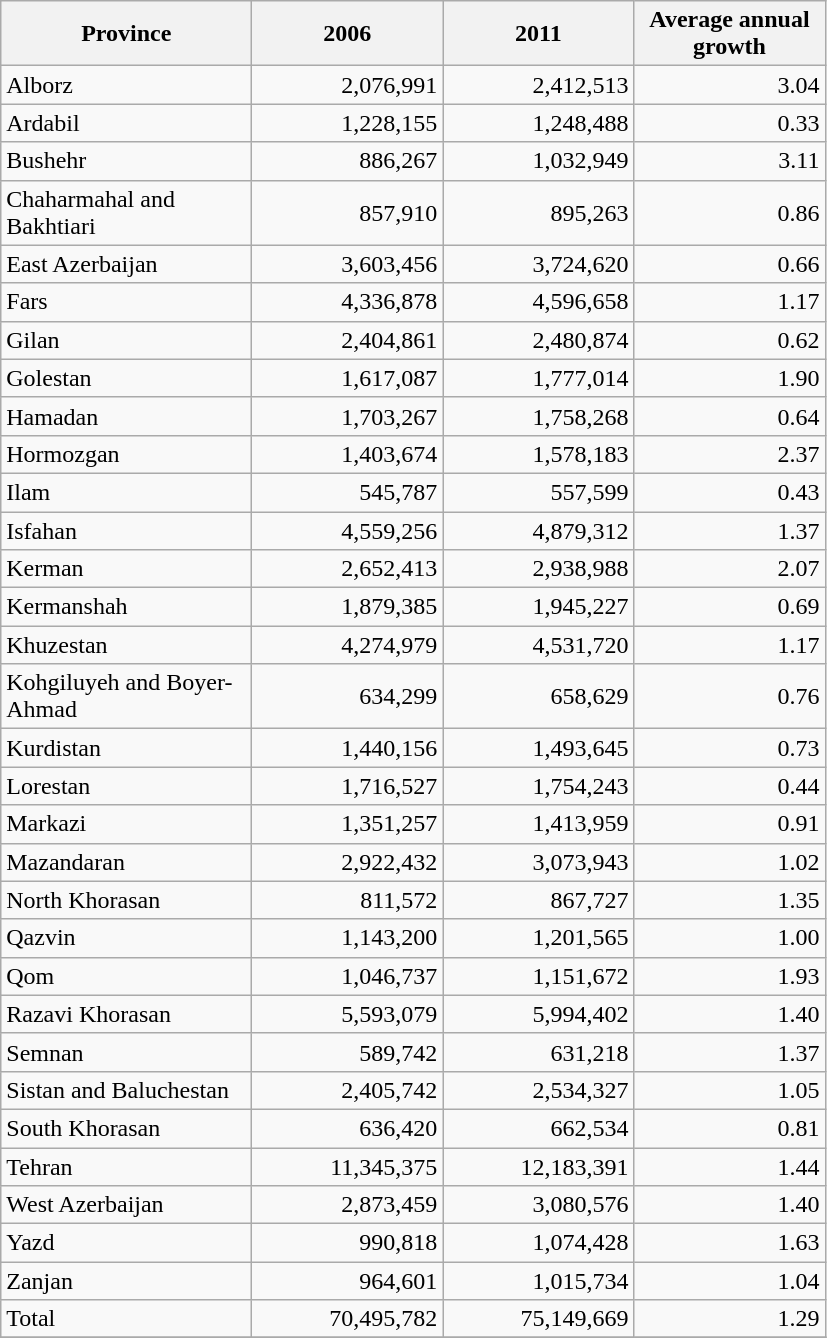<table class="wikitable sortable">
<tr>
<th width="160">Province</th>
<th width="120">2006</th>
<th width="120">2011</th>
<th width="120">Average annual growth</th>
</tr>
<tr>
<td align="left">Alborz</td>
<td align="right">2,076,991</td>
<td align="right">2,412,513</td>
<td align="right">3.04</td>
</tr>
<tr>
<td align="left">Ardabil</td>
<td align="right">1,228,155</td>
<td align="right">1,248,488</td>
<td align="right">0.33</td>
</tr>
<tr>
<td align="left">Bushehr</td>
<td align="right">886,267</td>
<td align="right">1,032,949</td>
<td align="right">3.11</td>
</tr>
<tr>
<td align="left">Chaharmahal and Bakhtiari</td>
<td align="right">857,910</td>
<td align="right">895,263</td>
<td align="right">0.86</td>
</tr>
<tr>
<td align="left">East Azerbaijan</td>
<td align="right">3,603,456</td>
<td align="right">3,724,620</td>
<td align="right">0.66</td>
</tr>
<tr>
<td align="left">Fars</td>
<td align="right">4,336,878</td>
<td align="right">4,596,658</td>
<td align="right">1.17</td>
</tr>
<tr>
<td align="left">Gilan</td>
<td align="right">2,404,861</td>
<td align="right">2,480,874</td>
<td align="right">0.62</td>
</tr>
<tr>
<td align="left">Golestan</td>
<td align="right">1,617,087</td>
<td align="right">1,777,014</td>
<td align="right">1.90</td>
</tr>
<tr>
<td align="left">Hamadan</td>
<td align="right">1,703,267</td>
<td align="right">1,758,268</td>
<td align="right">0.64</td>
</tr>
<tr>
<td align="left">Hormozgan</td>
<td align="right">1,403,674</td>
<td align="right">1,578,183</td>
<td align="right">2.37</td>
</tr>
<tr>
<td align="left">Ilam</td>
<td align="right">545,787</td>
<td align="right">557,599</td>
<td align="right">0.43</td>
</tr>
<tr>
<td align="left">Isfahan</td>
<td align="right">4,559,256</td>
<td align="right">4,879,312</td>
<td align="right">1.37</td>
</tr>
<tr>
<td align="left">Kerman</td>
<td align="right">2,652,413</td>
<td align="right">2,938,988</td>
<td align="right">2.07</td>
</tr>
<tr>
<td align="left">Kermanshah</td>
<td align="right">1,879,385</td>
<td align="right">1,945,227</td>
<td align="right">0.69</td>
</tr>
<tr>
<td align="left">Khuzestan</td>
<td align="right">4,274,979</td>
<td align="right">4,531,720</td>
<td align="right">1.17</td>
</tr>
<tr>
<td align="left">Kohgiluyeh and Boyer-Ahmad</td>
<td align="right">634,299</td>
<td align="right">658,629</td>
<td align="right">0.76</td>
</tr>
<tr>
<td align="left">Kurdistan</td>
<td align="right">1,440,156</td>
<td align="right">1,493,645</td>
<td align="right">0.73</td>
</tr>
<tr>
<td align="left">Lorestan</td>
<td align="right">1,716,527</td>
<td align="right">1,754,243</td>
<td align="right">0.44</td>
</tr>
<tr>
<td align="left">Markazi</td>
<td align="right">1,351,257</td>
<td align="right">1,413,959</td>
<td align="right">0.91</td>
</tr>
<tr>
<td align="left">Mazandaran</td>
<td align="right">2,922,432</td>
<td align="right">3,073,943</td>
<td align="right">1.02</td>
</tr>
<tr>
<td align="left">North Khorasan</td>
<td align="right">811,572</td>
<td align="right">867,727</td>
<td align="right">1.35</td>
</tr>
<tr>
<td align="left">Qazvin</td>
<td align="right">1,143,200</td>
<td align="right">1,201,565</td>
<td align="right">1.00</td>
</tr>
<tr>
<td align="left">Qom</td>
<td align="right">1,046,737</td>
<td align="right">1,151,672</td>
<td align="right">1.93</td>
</tr>
<tr>
<td align="left">Razavi Khorasan</td>
<td align="right">5,593,079</td>
<td align="right">5,994,402</td>
<td align="right">1.40</td>
</tr>
<tr>
<td align="left">Semnan</td>
<td align="right">589,742</td>
<td align="right">631,218</td>
<td align="right">1.37</td>
</tr>
<tr>
<td align="left">Sistan and Baluchestan</td>
<td align="right">2,405,742</td>
<td align="right">2,534,327</td>
<td align="right">1.05</td>
</tr>
<tr>
<td align="left">South Khorasan</td>
<td align="right">636,420</td>
<td align="right">662,534</td>
<td align="right">0.81</td>
</tr>
<tr>
<td align="left">Tehran</td>
<td align="right">11,345,375</td>
<td align="right">12,183,391</td>
<td align="right">1.44</td>
</tr>
<tr>
<td align="left">West Azerbaijan</td>
<td align="right">2,873,459</td>
<td align="right">3,080,576</td>
<td align="right">1.40</td>
</tr>
<tr>
<td align="left">Yazd</td>
<td align="right">990,818</td>
<td align="right">1,074,428</td>
<td align="right">1.63</td>
</tr>
<tr>
<td align="left">Zanjan</td>
<td align="right">964,601</td>
<td align="right">1,015,734</td>
<td align="right">1.04</td>
</tr>
<tr>
<td align="left">Total</td>
<td align="right">70,495,782</td>
<td align="right">75,149,669</td>
<td align="right">1.29</td>
</tr>
<tr>
</tr>
</table>
